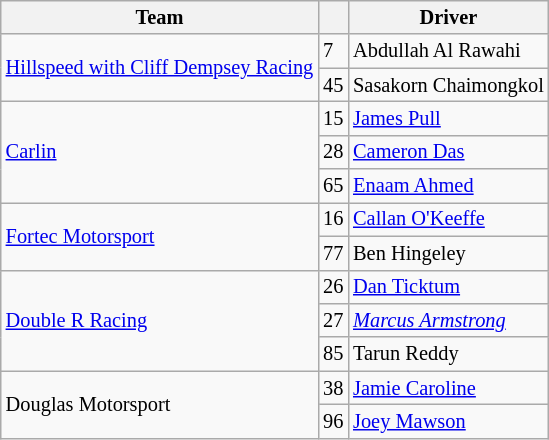<table class="wikitable" style="font-size: 85%;">
<tr>
<th>Team</th>
<th></th>
<th>Driver</th>
</tr>
<tr>
<td rowspan=2><a href='#'>Hillspeed with Cliff Dempsey Racing</a></td>
<td>7</td>
<td> Abdullah Al Rawahi</td>
</tr>
<tr>
<td>45</td>
<td> Sasakorn Chaimongkol</td>
</tr>
<tr>
<td rowspan=3><a href='#'>Carlin</a></td>
<td>15</td>
<td> <a href='#'>James Pull</a></td>
</tr>
<tr>
<td>28</td>
<td> <a href='#'>Cameron Das</a></td>
</tr>
<tr>
<td>65</td>
<td> <a href='#'>Enaam Ahmed</a></td>
</tr>
<tr>
<td rowspan=2><a href='#'>Fortec Motorsport</a></td>
<td>16</td>
<td> <a href='#'>Callan O'Keeffe</a></td>
</tr>
<tr>
<td>77</td>
<td> Ben Hingeley</td>
</tr>
<tr>
<td rowspan=3><a href='#'>Double R Racing</a></td>
<td>26</td>
<td> <a href='#'>Dan Ticktum</a></td>
</tr>
<tr>
<td>27</td>
<td> <em><a href='#'>Marcus Armstrong</a></em></td>
</tr>
<tr>
<td>85</td>
<td> Tarun Reddy</td>
</tr>
<tr>
<td rowspan=2>Douglas Motorsport</td>
<td>38</td>
<td> <a href='#'>Jamie Caroline</a></td>
</tr>
<tr>
<td>96</td>
<td> <a href='#'>Joey Mawson</a></td>
</tr>
</table>
